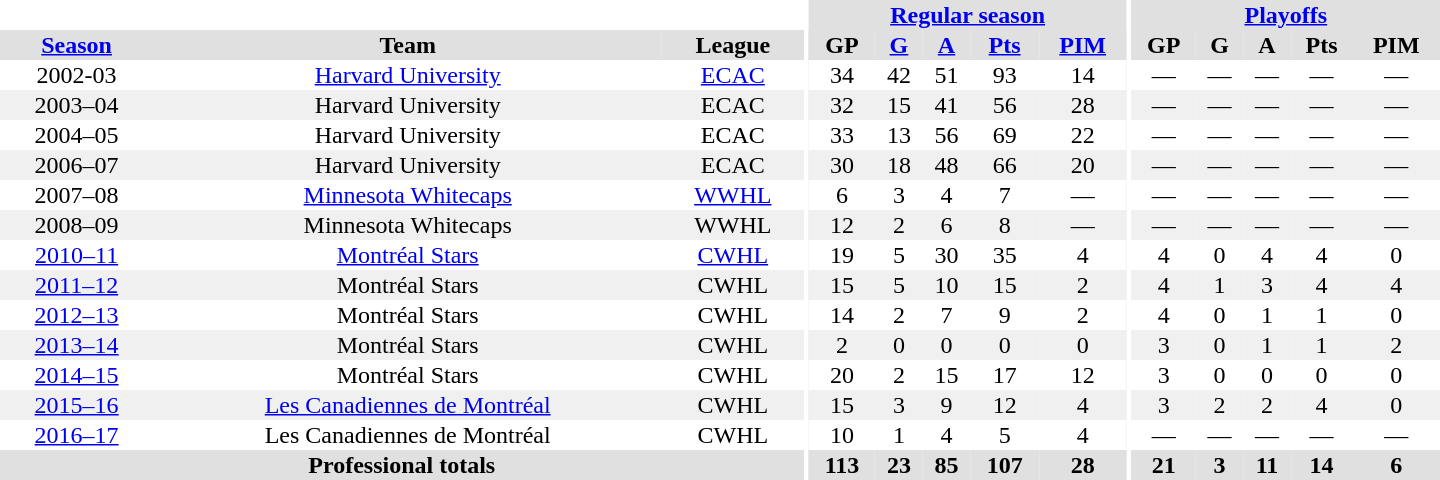<table border="0" cellpadding="1" cellspacing="0" style="text-align:center; width:60em">
<tr bgcolor="#e0e0e0">
<th colspan="3" bgcolor="#ffffff"></th>
<th rowspan="101" bgcolor="#ffffff"></th>
<th colspan="5"><a href='#'>Regular season</a></th>
<th rowspan="101" bgcolor="#ffffff"></th>
<th colspan="5"><a href='#'>Playoffs</a></th>
</tr>
<tr bgcolor="#e0e0e0">
<th><a href='#'>Season</a></th>
<th>Team</th>
<th>League</th>
<th>GP</th>
<th><a href='#'>G</a></th>
<th><a href='#'>A</a></th>
<th><a href='#'>Pts</a></th>
<th><a href='#'>PIM</a></th>
<th>GP</th>
<th>G</th>
<th>A</th>
<th>Pts</th>
<th>PIM</th>
</tr>
<tr>
<td>2002-03</td>
<td><a href='#'>Harvard University</a></td>
<td><a href='#'>ECAC</a></td>
<td>34</td>
<td>42</td>
<td>51</td>
<td>93</td>
<td>14</td>
<td>—</td>
<td>—</td>
<td>—</td>
<td>—</td>
<td>—</td>
</tr>
<tr style="background:#f0f0f0;">
<td>2003–04</td>
<td>Harvard University</td>
<td>ECAC</td>
<td>32</td>
<td>15</td>
<td>41</td>
<td>56</td>
<td>28</td>
<td>—</td>
<td>—</td>
<td>—</td>
<td>—</td>
<td>—</td>
</tr>
<tr>
<td>2004–05</td>
<td>Harvard University</td>
<td>ECAC</td>
<td>33</td>
<td>13</td>
<td>56</td>
<td>69</td>
<td>22</td>
<td>—</td>
<td>—</td>
<td>—</td>
<td>—</td>
<td>—</td>
</tr>
<tr style="background:#f0f0f0;">
<td>2006–07</td>
<td>Harvard University</td>
<td>ECAC</td>
<td>30</td>
<td>18</td>
<td>48</td>
<td>66</td>
<td>20</td>
<td>—</td>
<td>—</td>
<td>—</td>
<td>—</td>
<td>—</td>
</tr>
<tr>
<td>2007–08</td>
<td><a href='#'>Minnesota Whitecaps</a></td>
<td><a href='#'>WWHL</a></td>
<td>6</td>
<td>3</td>
<td>4</td>
<td>7</td>
<td>—</td>
<td>—</td>
<td>—</td>
<td>—</td>
<td>—</td>
<td>—</td>
</tr>
<tr style="background:#f0f0f0;">
<td>2008–09</td>
<td>Minnesota Whitecaps</td>
<td>WWHL</td>
<td>12</td>
<td>2</td>
<td>6</td>
<td>8</td>
<td>—</td>
<td>—</td>
<td>—</td>
<td>—</td>
<td>—</td>
<td>—</td>
</tr>
<tr>
<td><a href='#'>2010–11</a></td>
<td><a href='#'>Montréal Stars</a></td>
<td><a href='#'>CWHL</a></td>
<td>19</td>
<td>5</td>
<td>30</td>
<td>35</td>
<td>4</td>
<td>4</td>
<td>0</td>
<td>4</td>
<td>4</td>
<td>0</td>
</tr>
<tr style="background:#f0f0f0;">
<td><a href='#'>2011–12</a></td>
<td>Montréal Stars</td>
<td>CWHL</td>
<td>15</td>
<td>5</td>
<td>10</td>
<td>15</td>
<td>2</td>
<td>4</td>
<td>1</td>
<td>3</td>
<td>4</td>
<td>4</td>
</tr>
<tr>
<td><a href='#'>2012–13</a></td>
<td>Montréal Stars</td>
<td>CWHL</td>
<td>14</td>
<td>2</td>
<td>7</td>
<td>9</td>
<td>2</td>
<td>4</td>
<td>0</td>
<td>1</td>
<td>1</td>
<td>0</td>
</tr>
<tr style="background:#f0f0f0;">
<td><a href='#'>2013–14</a></td>
<td>Montréal Stars</td>
<td>CWHL</td>
<td>2</td>
<td>0</td>
<td>0</td>
<td>0</td>
<td>0</td>
<td>3</td>
<td>0</td>
<td>1</td>
<td>1</td>
<td>2</td>
</tr>
<tr>
<td><a href='#'>2014–15</a></td>
<td>Montréal Stars</td>
<td>CWHL</td>
<td>20</td>
<td>2</td>
<td>15</td>
<td>17</td>
<td>12</td>
<td>3</td>
<td>0</td>
<td>0</td>
<td>0</td>
<td>0</td>
</tr>
<tr style="background:#f0f0f0;">
<td><a href='#'>2015–16</a></td>
<td><a href='#'>Les Canadiennes de Montréal</a></td>
<td>CWHL</td>
<td>15</td>
<td>3</td>
<td>9</td>
<td>12</td>
<td>4</td>
<td>3</td>
<td>2</td>
<td>2</td>
<td>4</td>
<td>0</td>
</tr>
<tr>
<td><a href='#'>2016–17</a></td>
<td>Les Canadiennes de Montréal</td>
<td>CWHL</td>
<td>10</td>
<td>1</td>
<td>4</td>
<td>5</td>
<td>4</td>
<td>—</td>
<td>—</td>
<td>—</td>
<td>—</td>
<td>—</td>
</tr>
<tr bgcolor="#e0e0e0">
<th colspan="3">Professional totals</th>
<th>113</th>
<th>23</th>
<th>85</th>
<th>107</th>
<th>28</th>
<th>21</th>
<th>3</th>
<th>11</th>
<th>14</th>
<th>6</th>
</tr>
</table>
